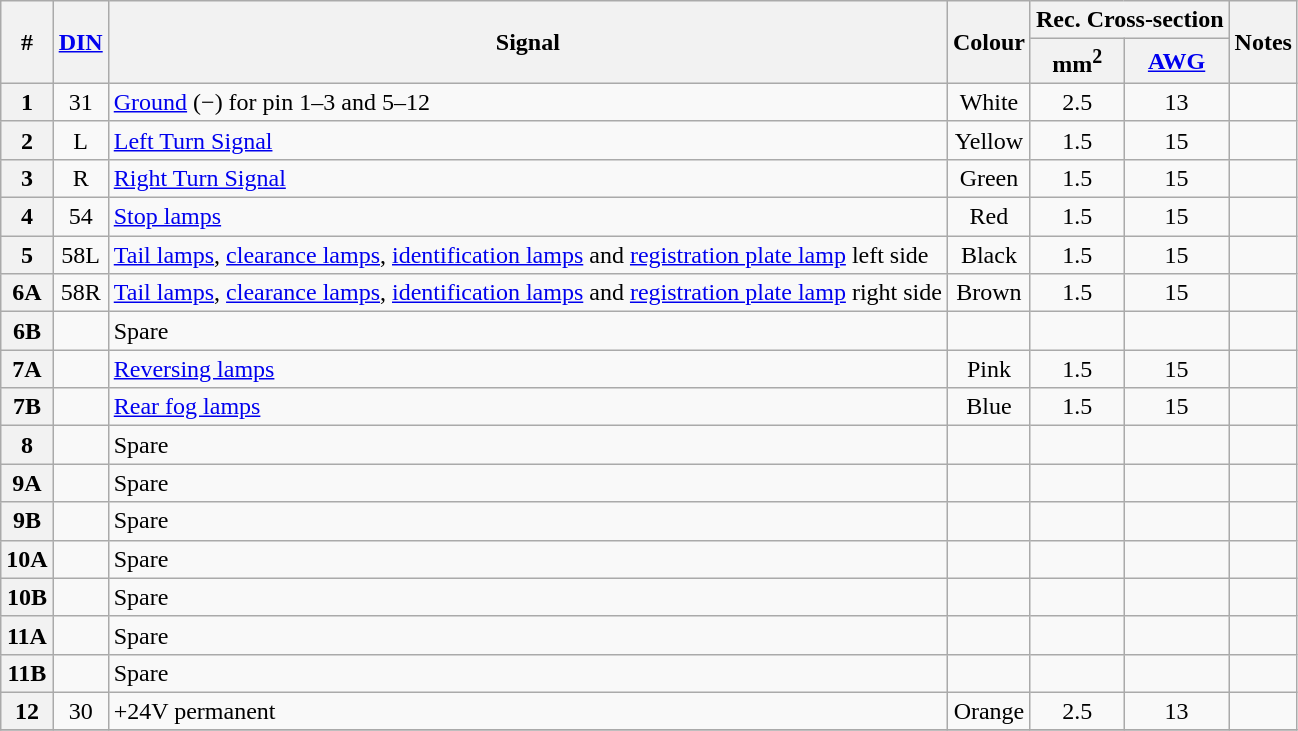<table class="wikitable sortable" style="text-align: center">
<tr>
<th rowspan="2">#</th>
<th rowspan="2"><a href='#'>DIN</a></th>
<th rowspan="2">Signal</th>
<th rowspan="2">Colour</th>
<th colspan="2">Rec. Cross-section</th>
<th rowspan="2">Notes</th>
</tr>
<tr>
<th>mm<sup>2</sup></th>
<th><a href='#'>AWG</a></th>
</tr>
<tr>
<th>1</th>
<td>31</td>
<td align=left><a href='#'>Ground</a> (−) for pin 1–3 and 5–12</td>
<td>White</td>
<td>2.5</td>
<td>13</td>
<td></td>
</tr>
<tr>
<th>2</th>
<td>L</td>
<td align=left><a href='#'>Left Turn Signal</a></td>
<td>Yellow</td>
<td>1.5</td>
<td>15</td>
<td></td>
</tr>
<tr>
<th>3</th>
<td>R</td>
<td align=left><a href='#'>Right Turn Signal</a></td>
<td>Green</td>
<td>1.5</td>
<td>15</td>
<td></td>
</tr>
<tr>
<th>4</th>
<td>54</td>
<td align=left><a href='#'>Stop lamps</a></td>
<td>Red</td>
<td>1.5</td>
<td>15</td>
<td></td>
</tr>
<tr>
<th>5</th>
<td>58L</td>
<td align=left><a href='#'>Tail lamps</a>, <a href='#'>clearance lamps</a>, <a href='#'>identification lamps</a> and <a href='#'>registration plate lamp</a> left side</td>
<td>Black</td>
<td>1.5</td>
<td>15</td>
<td></td>
</tr>
<tr>
<th>6A</th>
<td>58R</td>
<td align=left><a href='#'>Tail lamps</a>, <a href='#'>clearance lamps</a>, <a href='#'>identification lamps</a> and <a href='#'>registration plate lamp</a> right side</td>
<td>Brown</td>
<td>1.5</td>
<td>15</td>
<td></td>
</tr>
<tr>
<th>6B</th>
<td></td>
<td align=left>Spare</td>
<td></td>
<td></td>
<td></td>
<td></td>
</tr>
<tr>
<th>7A</th>
<td></td>
<td align=left><a href='#'>Reversing lamps</a></td>
<td>Pink</td>
<td>1.5</td>
<td>15</td>
<td></td>
</tr>
<tr>
<th>7B</th>
<td></td>
<td align=left><a href='#'>Rear fog lamps</a></td>
<td>Blue</td>
<td>1.5</td>
<td>15</td>
<td></td>
</tr>
<tr>
<th>8</th>
<td></td>
<td align=left>Spare</td>
<td></td>
<td></td>
<td></td>
<td></td>
</tr>
<tr>
<th>9A</th>
<td></td>
<td align=left>Spare</td>
<td></td>
<td></td>
<td></td>
<td></td>
</tr>
<tr>
<th>9B</th>
<td></td>
<td align=left>Spare</td>
<td></td>
<td></td>
<td></td>
<td></td>
</tr>
<tr>
<th>10A</th>
<td></td>
<td align=left>Spare</td>
<td></td>
<td></td>
<td></td>
<td></td>
</tr>
<tr>
<th>10B</th>
<td></td>
<td align=left>Spare</td>
<td></td>
<td></td>
<td></td>
<td></td>
</tr>
<tr>
<th>11A</th>
<td></td>
<td align=left>Spare</td>
<td></td>
<td></td>
<td></td>
<td></td>
</tr>
<tr>
<th>11B</th>
<td></td>
<td align=left>Spare</td>
<td></td>
<td></td>
<td></td>
<td></td>
</tr>
<tr>
<th>12</th>
<td>30</td>
<td align=left>+24V permanent</td>
<td>Orange</td>
<td>2.5</td>
<td>13</td>
<td></td>
</tr>
<tr>
</tr>
</table>
